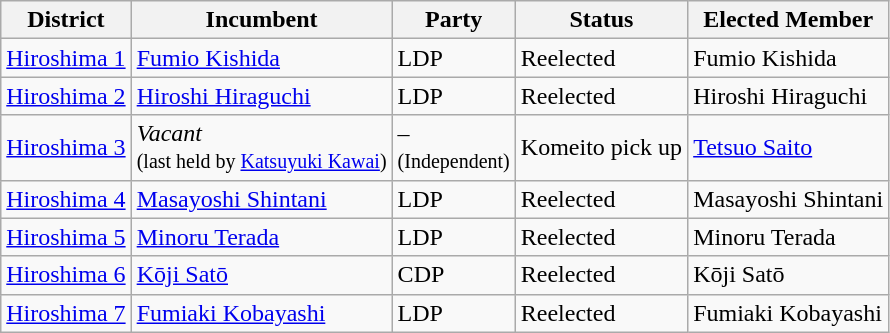<table class="wikitable">
<tr>
<th>District</th>
<th>Incumbent</th>
<th>Party</th>
<th>Status</th>
<th>Elected Member</th>
</tr>
<tr>
<td><a href='#'>Hiroshima 1</a></td>
<td><a href='#'>Fumio Kishida</a></td>
<td>LDP</td>
<td>Reelected</td>
<td>Fumio Kishida</td>
</tr>
<tr>
<td><a href='#'>Hiroshima 2</a></td>
<td><a href='#'>Hiroshi Hiraguchi</a></td>
<td>LDP</td>
<td>Reelected</td>
<td>Hiroshi Hiraguchi</td>
</tr>
<tr>
<td><a href='#'>Hiroshima 3</a></td>
<td><em>Vacant</em><br><small>(last held by <a href='#'>Katsuyuki Kawai</a>)</small></td>
<td>–<br><small>(Independent)</small></td>
<td>Komeito pick up</td>
<td><a href='#'>Tetsuo Saito</a></td>
</tr>
<tr>
<td><a href='#'>Hiroshima 4</a></td>
<td><a href='#'>Masayoshi Shintani</a></td>
<td>LDP</td>
<td>Reelected</td>
<td>Masayoshi Shintani</td>
</tr>
<tr>
<td><a href='#'>Hiroshima 5</a></td>
<td><a href='#'>Minoru Terada</a></td>
<td>LDP</td>
<td>Reelected</td>
<td>Minoru Terada</td>
</tr>
<tr>
<td><a href='#'>Hiroshima 6</a></td>
<td><a href='#'>Kōji Satō</a></td>
<td>CDP</td>
<td>Reelected</td>
<td>Kōji Satō</td>
</tr>
<tr>
<td><a href='#'>Hiroshima 7</a></td>
<td><a href='#'>Fumiaki Kobayashi</a></td>
<td>LDP</td>
<td>Reelected</td>
<td>Fumiaki Kobayashi</td>
</tr>
</table>
